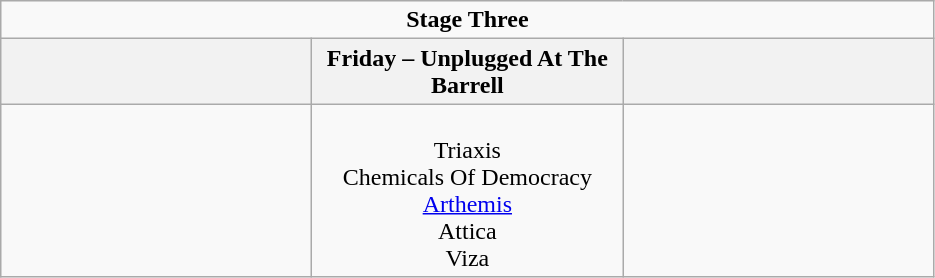<table class="wikitable">
<tr>
<td colspan="3" align="center"><strong>Stage Three</strong></td>
</tr>
<tr>
<th></th>
<th>Friday – Unplugged At The Barrell</th>
<th></th>
</tr>
<tr>
<td valign="top" align="center" width=200></td>
<td valign="top" align="center" width=200><br>Triaxis<br>
Chemicals Of Democracy<br>
<a href='#'>Arthemis</a><br>
Attica<br>
Viza</td>
<td valign="top" align="center" width=200></td>
</tr>
</table>
